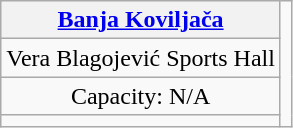<table class="wikitable" style="text-align:center">
<tr>
<th><a href='#'>Banja Koviljača</a></th>
<td rowspan=4></td>
</tr>
<tr>
<td>Vera Blagojević Sports Hall</td>
</tr>
<tr>
<td>Capacity: N/A</td>
</tr>
<tr>
<td></td>
</tr>
</table>
